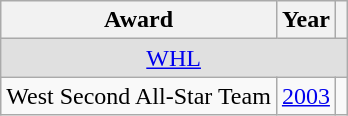<table class="wikitable">
<tr>
<th>Award</th>
<th>Year</th>
<th></th>
</tr>
<tr ALIGN="center" bgcolor="#e0e0e0">
<td colspan="3"><a href='#'>WHL</a></td>
</tr>
<tr>
<td>West Second All-Star Team</td>
<td><a href='#'>2003</a></td>
<td></td>
</tr>
</table>
